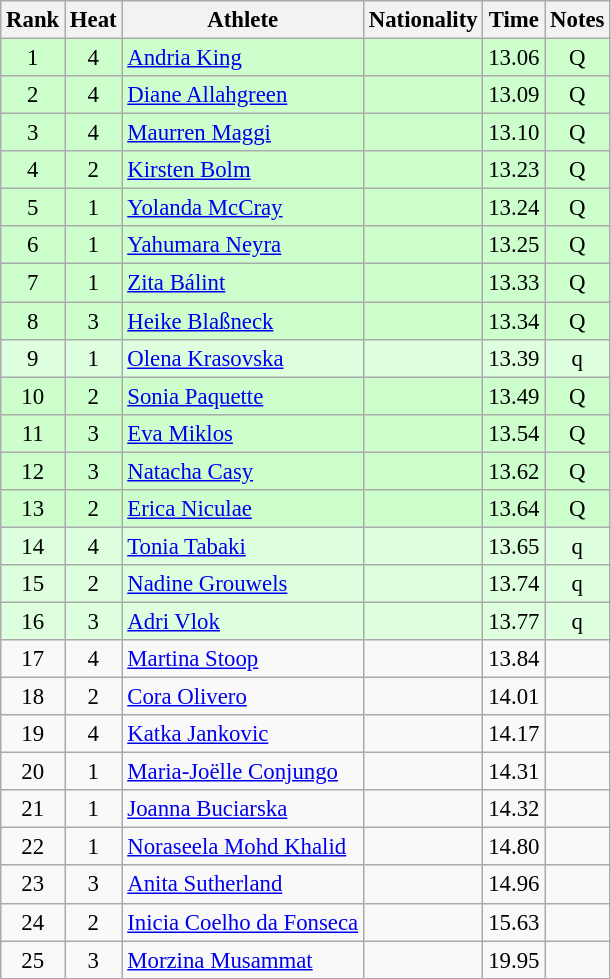<table class="wikitable sortable" style="text-align:center;font-size:95%">
<tr>
<th>Rank</th>
<th>Heat</th>
<th>Athlete</th>
<th>Nationality</th>
<th>Time</th>
<th>Notes</th>
</tr>
<tr bgcolor=ccffcc>
<td>1</td>
<td>4</td>
<td align="left"><a href='#'>Andria King</a></td>
<td align=left></td>
<td>13.06</td>
<td>Q</td>
</tr>
<tr bgcolor=ccffcc>
<td>2</td>
<td>4</td>
<td align="left"><a href='#'>Diane Allahgreen</a></td>
<td align=left></td>
<td>13.09</td>
<td>Q</td>
</tr>
<tr bgcolor=ccffcc>
<td>3</td>
<td>4</td>
<td align="left"><a href='#'>Maurren Maggi</a></td>
<td align=left></td>
<td>13.10</td>
<td>Q</td>
</tr>
<tr bgcolor=ccffcc>
<td>4</td>
<td>2</td>
<td align="left"><a href='#'>Kirsten Bolm</a></td>
<td align=left></td>
<td>13.23</td>
<td>Q</td>
</tr>
<tr bgcolor=ccffcc>
<td>5</td>
<td>1</td>
<td align="left"><a href='#'>Yolanda McCray</a></td>
<td align=left></td>
<td>13.24</td>
<td>Q</td>
</tr>
<tr bgcolor=ccffcc>
<td>6</td>
<td>1</td>
<td align="left"><a href='#'>Yahumara Neyra</a></td>
<td align=left></td>
<td>13.25</td>
<td>Q</td>
</tr>
<tr bgcolor=ccffcc>
<td>7</td>
<td>1</td>
<td align="left"><a href='#'>Zita Bálint</a></td>
<td align=left></td>
<td>13.33</td>
<td>Q</td>
</tr>
<tr bgcolor=ccffcc>
<td>8</td>
<td>3</td>
<td align="left"><a href='#'>Heike Blaßneck</a></td>
<td align=left></td>
<td>13.34</td>
<td>Q</td>
</tr>
<tr bgcolor=ddffdd>
<td>9</td>
<td>1</td>
<td align="left"><a href='#'>Olena Krasovska</a></td>
<td align=left></td>
<td>13.39</td>
<td>q</td>
</tr>
<tr bgcolor=ccffcc>
<td>10</td>
<td>2</td>
<td align="left"><a href='#'>Sonia Paquette</a></td>
<td align=left></td>
<td>13.49</td>
<td>Q</td>
</tr>
<tr bgcolor=ccffcc>
<td>11</td>
<td>3</td>
<td align="left"><a href='#'>Eva Miklos</a></td>
<td align=left></td>
<td>13.54</td>
<td>Q</td>
</tr>
<tr bgcolor=ccffcc>
<td>12</td>
<td>3</td>
<td align="left"><a href='#'>Natacha Casy</a></td>
<td align=left></td>
<td>13.62</td>
<td>Q</td>
</tr>
<tr bgcolor=ccffcc>
<td>13</td>
<td>2</td>
<td align="left"><a href='#'>Erica Niculae</a></td>
<td align=left></td>
<td>13.64</td>
<td>Q</td>
</tr>
<tr bgcolor=ddffdd>
<td>14</td>
<td>4</td>
<td align="left"><a href='#'>Tonia Tabaki</a></td>
<td align=left></td>
<td>13.65</td>
<td>q</td>
</tr>
<tr bgcolor=ddffdd>
<td>15</td>
<td>2</td>
<td align="left"><a href='#'>Nadine Grouwels</a></td>
<td align=left></td>
<td>13.74</td>
<td>q</td>
</tr>
<tr bgcolor=ddffdd>
<td>16</td>
<td>3</td>
<td align="left"><a href='#'>Adri Vlok</a></td>
<td align=left></td>
<td>13.77</td>
<td>q</td>
</tr>
<tr>
<td>17</td>
<td>4</td>
<td align="left"><a href='#'>Martina Stoop</a></td>
<td align=left></td>
<td>13.84</td>
<td></td>
</tr>
<tr>
<td>18</td>
<td>2</td>
<td align="left"><a href='#'>Cora Olivero</a></td>
<td align=left></td>
<td>14.01</td>
<td></td>
</tr>
<tr>
<td>19</td>
<td>4</td>
<td align="left"><a href='#'>Katka Jankovic</a></td>
<td align=left></td>
<td>14.17</td>
<td></td>
</tr>
<tr>
<td>20</td>
<td>1</td>
<td align="left"><a href='#'>Maria-Joëlle Conjungo</a></td>
<td align=left></td>
<td>14.31</td>
<td></td>
</tr>
<tr>
<td>21</td>
<td>1</td>
<td align="left"><a href='#'>Joanna Buciarska</a></td>
<td align=left></td>
<td>14.32</td>
<td></td>
</tr>
<tr>
<td>22</td>
<td>1</td>
<td align="left"><a href='#'>Noraseela Mohd Khalid</a></td>
<td align=left></td>
<td>14.80</td>
<td></td>
</tr>
<tr>
<td>23</td>
<td>3</td>
<td align="left"><a href='#'>Anita Sutherland</a></td>
<td align=left></td>
<td>14.96</td>
<td></td>
</tr>
<tr>
<td>24</td>
<td>2</td>
<td align="left"><a href='#'>Inicia Coelho da Fonseca</a></td>
<td align=left></td>
<td>15.63</td>
<td></td>
</tr>
<tr>
<td>25</td>
<td>3</td>
<td align="left"><a href='#'>Morzina Musammat</a></td>
<td align=left></td>
<td>19.95</td>
<td></td>
</tr>
</table>
